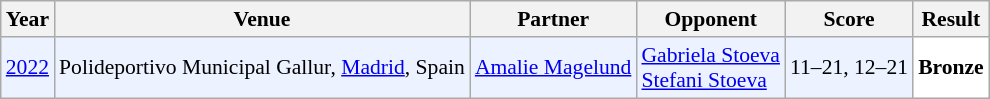<table class="sortable wikitable" style="font-size: 90%;">
<tr>
<th>Year</th>
<th>Venue</th>
<th>Partner</th>
<th>Opponent</th>
<th>Score</th>
<th>Result</th>
</tr>
<tr style="background:#ECF2FF">
<td align="center"><a href='#'>2022</a></td>
<td align="left">Polideportivo Municipal Gallur, <a href='#'>Madrid</a>, Spain</td>
<td align="left"> <a href='#'>Amalie Magelund</a></td>
<td align="left"> <a href='#'>Gabriela Stoeva</a><br> <a href='#'>Stefani Stoeva</a></td>
<td align="left">11–21, 12–21</td>
<td style="text-align:left; background:white"> <strong>Bronze</strong></td>
</tr>
</table>
